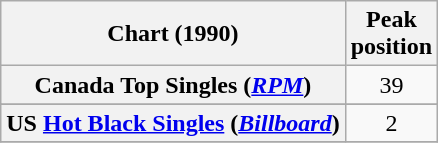<table class="wikitable sortable plainrowheaders" style="text-align:center">
<tr>
<th>Chart (1990)</th>
<th>Peak<br>position</th>
</tr>
<tr>
<th scope="row">Canada Top Singles (<em><a href='#'>RPM</a></em>)</th>
<td>39</td>
</tr>
<tr>
</tr>
<tr>
</tr>
<tr>
<th scope="row">US <a href='#'>Hot Black Singles</a> (<em><a href='#'>Billboard</a></em>)</th>
<td>2</td>
</tr>
<tr>
</tr>
</table>
